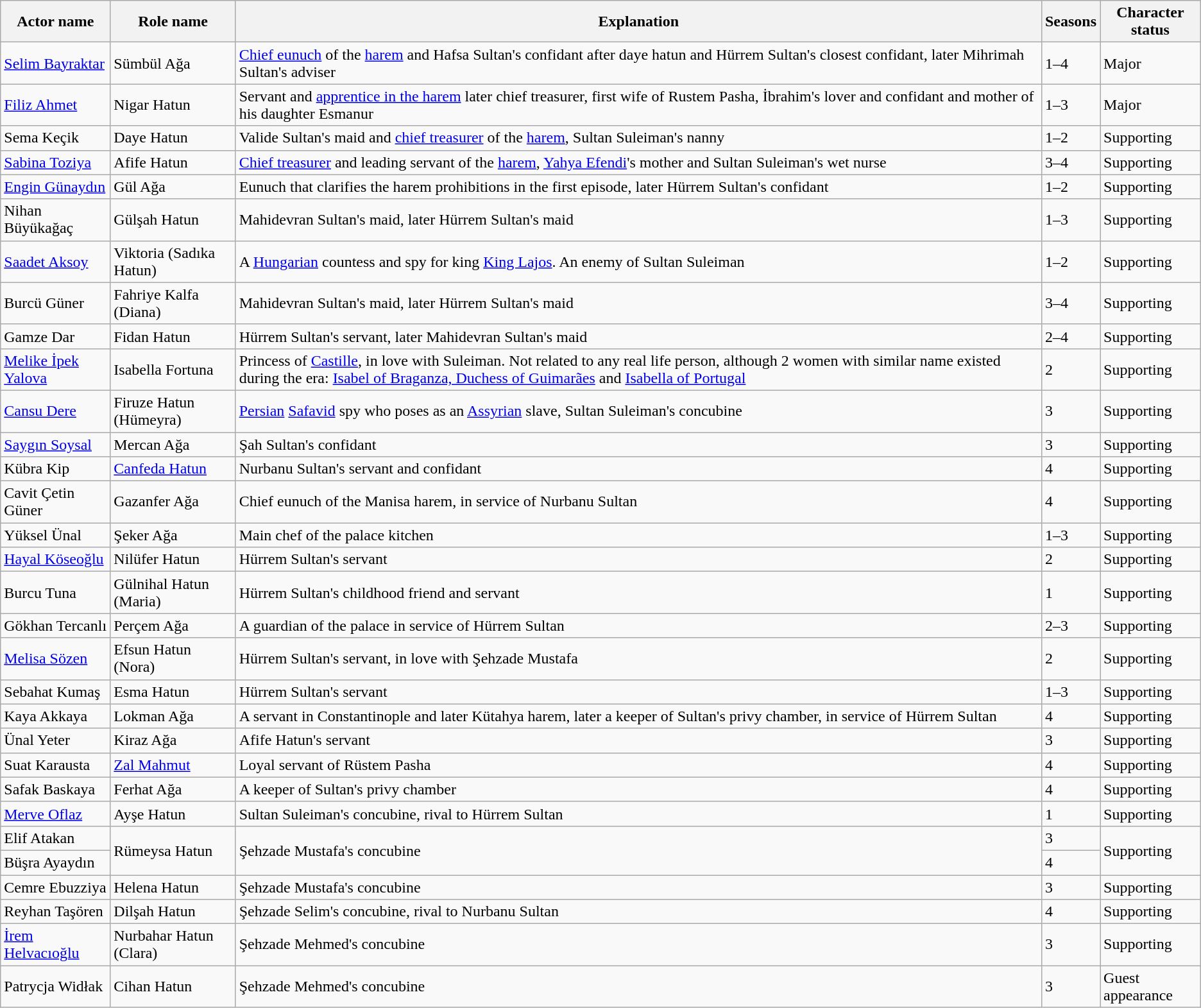<table class="wikitable">
<tr>
<th>Actor name</th>
<th>Role name</th>
<th>Explanation</th>
<th>Seasons</th>
<th>Character status</th>
</tr>
<tr>
<td><a href='#'>Selim Bayraktar</a></td>
<td>Sümbül Ağa</td>
<td><a href='#'>Chief eunuch</a> of the <a href='#'>harem</a> and Hafsa Sultan's confidant after daye hatun and  Hürrem Sultan's closest confidant, later Mihrimah Sultan's adviser</td>
<td>1–4</td>
<td>Major</td>
</tr>
<tr>
<td><a href='#'>Filiz Ahmet</a></td>
<td>Nigar Hatun</td>
<td>Servant and <a href='#'>apprentice in the harem</a> later chief treasurer, first wife of Rustem Pasha, İbrahim's lover and confidant and mother of his daughter Esmanur</td>
<td>1–3</td>
<td>Major</td>
</tr>
<tr>
<td>Sema Keçik</td>
<td>Daye Hatun</td>
<td>Valide Sultan's maid and <a href='#'>chief treasurer</a> of the <a href='#'>harem</a>, Sultan Suleiman's nanny</td>
<td>1–2</td>
<td>Supporting</td>
</tr>
<tr>
<td><a href='#'>Sabina Toziya</a></td>
<td>Afife Hatun</td>
<td><a href='#'>Chief treasurer</a> and leading servant of the <a href='#'>harem</a>, <a href='#'>Yahya Efendi</a>'s mother and Sultan Suleiman's wet nurse</td>
<td>3–4</td>
<td>Supporting</td>
</tr>
<tr>
<td><a href='#'>Engin Günaydın</a></td>
<td>Gül Ağa</td>
<td>Eunuch that clarifies the harem prohibitions in the first episode, later Hürrem Sultan's confidant</td>
<td>1–2</td>
<td>Supporting</td>
</tr>
<tr>
<td>Nihan Büyükağaç</td>
<td>Gülşah Hatun</td>
<td>Mahidevran Sultan's maid, later Hürrem Sultan's maid</td>
<td>1–3</td>
<td>Supporting</td>
</tr>
<tr>
<td><a href='#'>Saadet Aksoy</a></td>
<td>Viktoria (Sadıka Hatun)</td>
<td>A <a href='#'>Hungarian</a> countess and spy for king <a href='#'>King Lajos</a>. An enemy of Sultan Suleiman</td>
<td>1–2</td>
<td>Supporting</td>
</tr>
<tr>
<td>Burcü Güner</td>
<td>Fahriye Kalfa (Diana)</td>
<td>Mahidevran Sultan's maid, later Hürrem Sultan's maid</td>
<td>3–4</td>
<td>Supporting</td>
</tr>
<tr>
<td>Gamze Dar</td>
<td>Fidan Hatun</td>
<td>Hürrem Sultan's servant, later Mahidevran Sultan's maid</td>
<td>2–4</td>
<td>Supporting</td>
</tr>
<tr>
<td><a href='#'>Melike İpek Yalova</a></td>
<td>Isabella Fortuna</td>
<td>Princess of <a href='#'>Castille</a>, in love with Suleiman. Not related to any real life person, although 2 women with similar name existed during the era: <a href='#'>Isabel of Braganza, Duchess of Guimarães</a> and <a href='#'>Isabella of Portugal</a></td>
<td>2</td>
<td>Supporting</td>
</tr>
<tr>
<td><a href='#'>Cansu Dere</a></td>
<td>Firuze Hatun (Hümeyra)</td>
<td><a href='#'>Persian</a> <a href='#'>Safavid</a> spy who poses as an <a href='#'>Assyrian</a> slave, Sultan Suleiman's concubine</td>
<td>3</td>
<td>Supporting</td>
</tr>
<tr>
<td><a href='#'>Saygın Soysal</a></td>
<td>Mercan Ağa</td>
<td>Şah Sultan's confidant</td>
<td>3</td>
<td>Supporting</td>
</tr>
<tr>
<td>Kübra Kip</td>
<td><a href='#'>Canfeda Hatun</a></td>
<td>Nurbanu Sultan's servant and confidant</td>
<td>4</td>
<td>Supporting</td>
</tr>
<tr>
<td>Cavit Çetin Güner</td>
<td>Gazanfer Ağa</td>
<td>Chief eunuch of the Manisa harem, in service of Nurbanu Sultan</td>
<td>4</td>
<td>Supporting</td>
</tr>
<tr>
<td>Yüksel Ünal</td>
<td>Şeker Ağa</td>
<td>Main chef of the palace kitchen</td>
<td>1–3</td>
<td>Supporting</td>
</tr>
<tr>
<td><a href='#'>Hayal Köseoğlu</a></td>
<td>Nilüfer Hatun</td>
<td>Hürrem Sultan's servant</td>
<td>2</td>
<td>Supporting</td>
</tr>
<tr>
<td>Burcu Tuna</td>
<td>Gülnihal Hatun (Maria)</td>
<td>Hürrem Sultan's childhood friend and servant</td>
<td>1</td>
<td>Supporting</td>
</tr>
<tr>
<td>Gökhan Tercanlı</td>
<td>Perçem Ağa</td>
<td>A guardian of the palace in service of Hürrem Sultan</td>
<td>2–3</td>
<td>Supporting</td>
</tr>
<tr>
<td><a href='#'>Melisa Sözen</a></td>
<td>Efsun Hatun (Nora)</td>
<td>Hürrem Sultan's servant, in love with Şehzade Mustafa</td>
<td>2</td>
<td>Supporting</td>
</tr>
<tr>
<td>Sebahat Kumaş</td>
<td>Esma Hatun</td>
<td>Hürrem Sultan's servant</td>
<td>1–3</td>
<td>Supporting</td>
</tr>
<tr>
<td>Kaya Akkaya</td>
<td>Lokman Ağa</td>
<td>A servant in Constantinople and later Kütahya harem, later a keeper of Sultan's privy chamber, in service of Hürrem Sultan</td>
<td>4</td>
<td>Supporting</td>
</tr>
<tr>
<td>Ünal Yeter</td>
<td>Kiraz Ağa</td>
<td>Afife Hatun's servant</td>
<td>3</td>
<td>Supporting</td>
</tr>
<tr>
<td>Suat Karausta</td>
<td><a href='#'>Zal Mahmut</a></td>
<td>Loyal servant of Rüstem Pasha</td>
<td>4</td>
<td>Supporting</td>
</tr>
<tr>
<td>Safak Baskaya</td>
<td>Ferhat Ağa</td>
<td>A keeper of Sultan's privy chamber</td>
<td>4</td>
<td>Supporting</td>
</tr>
<tr>
<td><a href='#'>Merve Oflaz</a></td>
<td>Ayşe Hatun</td>
<td>Sultan Suleiman's concubine, rival to Hürrem Sultan</td>
<td>1</td>
<td>Supporting</td>
</tr>
<tr>
<td>Elif Atakan</td>
<td rowspan="2">Rümeysa Hatun</td>
<td rowspan="2">Şehzade Mustafa's concubine</td>
<td>3</td>
<td rowspan="2">Supporting</td>
</tr>
<tr>
<td>Büşra Ayaydın</td>
<td>4</td>
</tr>
<tr>
<td>Cemre Ebuzziya</td>
<td>Helena Hatun</td>
<td>Şehzade Mustafa's concubine</td>
<td>3</td>
<td>Supporting</td>
</tr>
<tr>
<td>Reyhan Taşören</td>
<td>Dilşah Hatun</td>
<td>Şehzade Selim's concubine, rival to Nurbanu Sultan</td>
<td>4</td>
<td>Supporting</td>
</tr>
<tr>
<td><a href='#'>İrem Helvacıoğlu</a></td>
<td>Nurbahar Hatun (Clara)</td>
<td>Şehzade Mehmed's concubine</td>
<td>3</td>
<td>Supporting</td>
</tr>
<tr>
<td>Patrycja Widłak</td>
<td>Cihan Hatun</td>
<td>Şehzade Mehmed's concubine</td>
<td>3</td>
<td>Guest appearance</td>
</tr>
</table>
